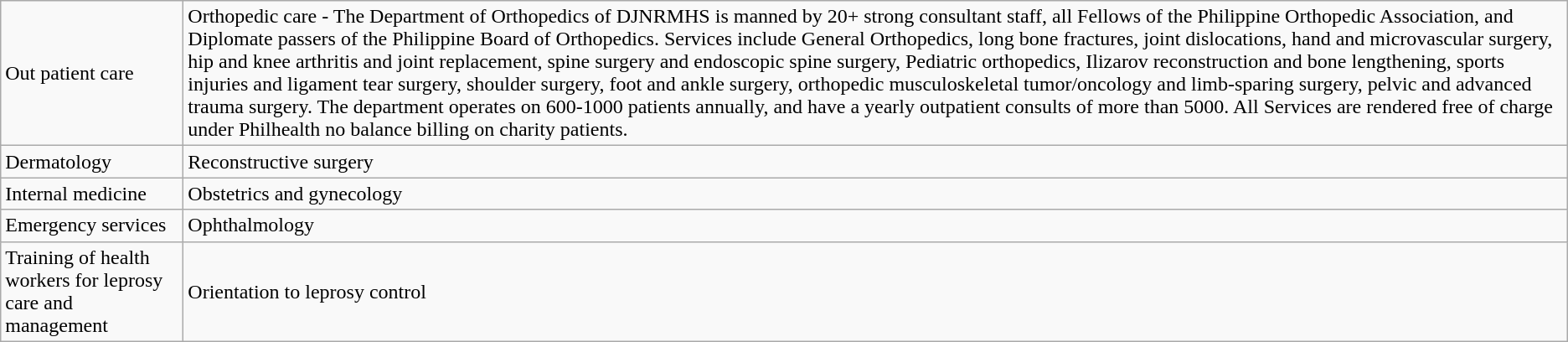<table class="wikitable">
<tr>
<td>Out patient care</td>
<td>Orthopedic care - The Department of Orthopedics of DJNRMHS is manned by 20+ strong consultant staff, all Fellows of the Philippine Orthopedic Association, and Diplomate passers of the Philippine Board of Orthopedics. Services include General Orthopedics, long bone fractures, joint dislocations, hand and microvascular surgery, hip and knee arthritis and joint replacement, spine surgery and endoscopic spine surgery, Pediatric orthopedics, Ilizarov reconstruction and bone lengthening, sports injuries and ligament tear surgery, shoulder surgery, foot and ankle surgery, orthopedic musculoskeletal tumor/oncology and limb-sparing surgery, pelvic and advanced trauma surgery. The department operates on 600-1000 patients annually, and have a yearly outpatient consults of more than 5000. All Services are rendered free of charge under Philhealth no balance billing on charity patients.</td>
</tr>
<tr>
<td>Dermatology</td>
<td>Reconstructive surgery</td>
</tr>
<tr>
<td>Internal medicine</td>
<td>Obstetrics and gynecology</td>
</tr>
<tr>
<td>Emergency services</td>
<td>Ophthalmology</td>
</tr>
<tr>
<td>Training of health workers for leprosy care and management</td>
<td>Orientation to leprosy control</td>
</tr>
</table>
